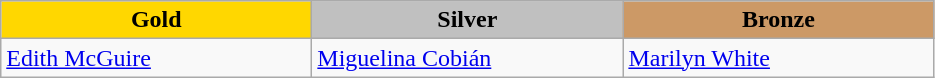<table class="wikitable" style="text-align:left">
<tr align="center">
<td width=200 bgcolor=gold><strong>Gold</strong></td>
<td width=200 bgcolor=silver><strong>Silver</strong></td>
<td width=200 bgcolor=CC9966><strong>Bronze</strong></td>
</tr>
<tr>
<td><a href='#'>Edith McGuire</a><br><em></em></td>
<td><a href='#'>Miguelina Cobián</a><br><em></em></td>
<td><a href='#'>Marilyn White</a><br><em></em></td>
</tr>
</table>
